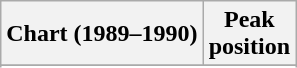<table class="wikitable sortable">
<tr>
<th align="left">Chart (1989–1990)</th>
<th align="center">Peak<br>position</th>
</tr>
<tr>
</tr>
<tr>
</tr>
<tr>
</tr>
</table>
